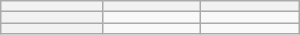<table class="wikitable" style="float:right; text-align:center; margin:.5em 0 .5em 1em; width:200px;">
<tr>
<th style="width:30px;"></th>
<th style="width:33%;"></th>
<th style="width:33%;"></th>
</tr>
<tr>
<th></th>
<td></td>
<td></td>
</tr>
<tr>
<th></th>
<td></td>
<td></td>
</tr>
</table>
